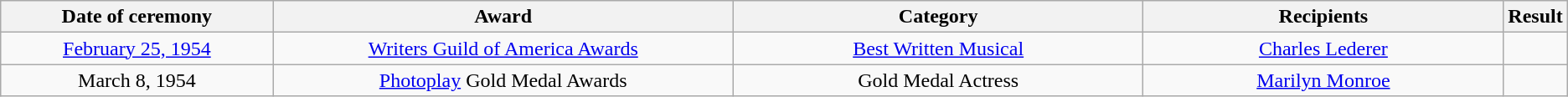<table class="wikitable">
<tr>
<th style="text-align:center; width:210px;">Date of ceremony</th>
<th style="text-align:center; width:360px;">Award</th>
<th style="text-align:center; width:320px;">Category</th>
<th style="text-align:center; width:280px;">Recipients</th>
<th style="text-align:center; width:040px;">Result</th>
</tr>
<tr>
<td style="text-align:center;"><a href='#'>February 25, 1954</a></td>
<td style="text-align:center;"><a href='#'>Writers Guild of America Awards</a></td>
<td style="text-align:center;"><a href='#'>Best Written Musical</a></td>
<td style="text-align:center;"><a href='#'>Charles Lederer</a></td>
<td></td>
</tr>
<tr>
<td style="text-align:center;">March 8, 1954</td>
<td style="text-align:center;"><a href='#'>Photoplay</a> Gold Medal Awards</td>
<td style="text-align:center;">Gold Medal Actress</td>
<td style="text-align:center;"><a href='#'>Marilyn Monroe</a></td>
<td></td>
</tr>
</table>
